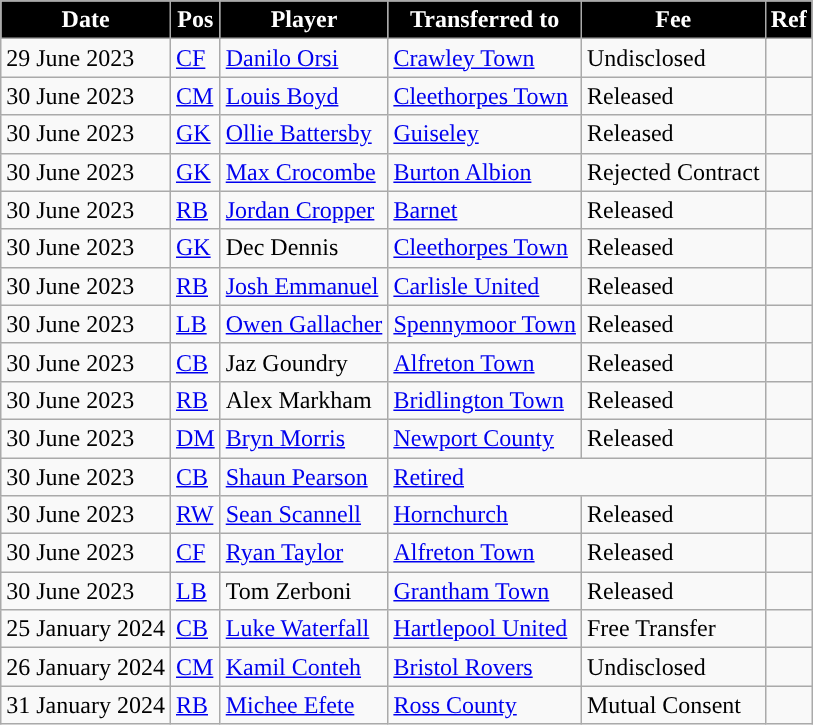<table class="wikitable plainrowheaders sortable">
<tr>
<th style="background:black; color:#FFFFFF;">Date</th>
<th style="background:black; color:#FFFFFF;">Pos</th>
<th style="background:black; color:#FFFFFF;">Player</th>
<th style="background:black; color:#FFFFFF;">Transferred to</th>
<th style="background:black; color:#FFFFFF;">Fee</th>
<th style="background:black; color:#FFFFFF;">Ref</th>
</tr>
<tr>
<td>29 June 2023</td>
<td><a href='#'>CF</a></td>
<td> <a href='#'>Danilo Orsi</a></td>
<td> <a href='#'>Crawley Town</a></td>
<td>Undisclosed</td>
<td></td>
</tr>
<tr>
<td>30 June 2023</td>
<td><a href='#'>CM</a></td>
<td> <a href='#'>Louis Boyd</a></td>
<td> <a href='#'>Cleethorpes Town</a></td>
<td>Released</td>
<td></td>
</tr>
<tr>
<td>30 June 2023</td>
<td><a href='#'>GK</a></td>
<td> <a href='#'>Ollie Battersby</a></td>
<td> <a href='#'>Guiseley</a></td>
<td>Released</td>
<td></td>
</tr>
<tr>
<td>30 June 2023</td>
<td><a href='#'>GK</a></td>
<td> <a href='#'>Max Crocombe</a></td>
<td> <a href='#'>Burton Albion</a></td>
<td>Rejected Contract</td>
<td></td>
</tr>
<tr>
<td>30 June 2023</td>
<td><a href='#'>RB</a></td>
<td> <a href='#'>Jordan Cropper</a></td>
<td> <a href='#'>Barnet</a></td>
<td>Released</td>
<td></td>
</tr>
<tr>
<td>30 June 2023</td>
<td><a href='#'>GK</a></td>
<td> Dec Dennis</td>
<td> <a href='#'>Cleethorpes Town</a></td>
<td>Released</td>
<td></td>
</tr>
<tr>
<td>30 June 2023</td>
<td><a href='#'>RB</a></td>
<td> <a href='#'>Josh Emmanuel</a></td>
<td> <a href='#'>Carlisle United</a></td>
<td>Released</td>
<td></td>
</tr>
<tr>
<td>30 June 2023</td>
<td><a href='#'>LB</a></td>
<td> <a href='#'>Owen Gallacher</a></td>
<td> <a href='#'>Spennymoor Town</a></td>
<td>Released</td>
<td></td>
</tr>
<tr>
<td>30 June 2023</td>
<td><a href='#'>CB</a></td>
<td> Jaz Goundry</td>
<td> <a href='#'>Alfreton Town</a></td>
<td>Released</td>
<td></td>
</tr>
<tr>
<td>30 June 2023</td>
<td><a href='#'>RB</a></td>
<td> Alex Markham</td>
<td> <a href='#'>Bridlington Town</a></td>
<td>Released</td>
<td></td>
</tr>
<tr>
<td>30 June 2023</td>
<td><a href='#'>DM</a></td>
<td> <a href='#'>Bryn Morris</a></td>
<td> <a href='#'>Newport County</a></td>
<td>Released</td>
<td></td>
</tr>
<tr>
<td>30 June 2023</td>
<td><a href='#'>CB</a></td>
<td> <a href='#'>Shaun Pearson</a></td>
<td colspan="2"><a href='#'>Retired</a></td>
<td></td>
</tr>
<tr>
<td>30 June 2023</td>
<td><a href='#'>RW</a></td>
<td> <a href='#'>Sean Scannell</a></td>
<td> <a href='#'>Hornchurch</a></td>
<td>Released</td>
<td></td>
</tr>
<tr>
<td>30 June 2023</td>
<td><a href='#'>CF</a></td>
<td> <a href='#'>Ryan Taylor</a></td>
<td> <a href='#'>Alfreton Town</a></td>
<td>Released</td>
<td></td>
</tr>
<tr>
<td>30 June 2023</td>
<td><a href='#'>LB</a></td>
<td> Tom Zerboni</td>
<td> <a href='#'>Grantham Town</a></td>
<td>Released</td>
<td></td>
</tr>
<tr>
<td>25 January 2024</td>
<td><a href='#'>CB</a></td>
<td> <a href='#'>Luke Waterfall</a></td>
<td> <a href='#'>Hartlepool United</a></td>
<td>Free Transfer</td>
<td></td>
</tr>
<tr>
<td>26 January 2024</td>
<td><a href='#'>CM</a></td>
<td> <a href='#'>Kamil Conteh</a></td>
<td> <a href='#'>Bristol Rovers</a></td>
<td>Undisclosed</td>
<td></td>
</tr>
<tr>
<td>31 January 2024</td>
<td><a href='#'>RB</a></td>
<td> <a href='#'>Michee Efete</a></td>
<td> <a href='#'>Ross County</a></td>
<td>Mutual Consent</td>
<td></td>
</tr>
</table>
